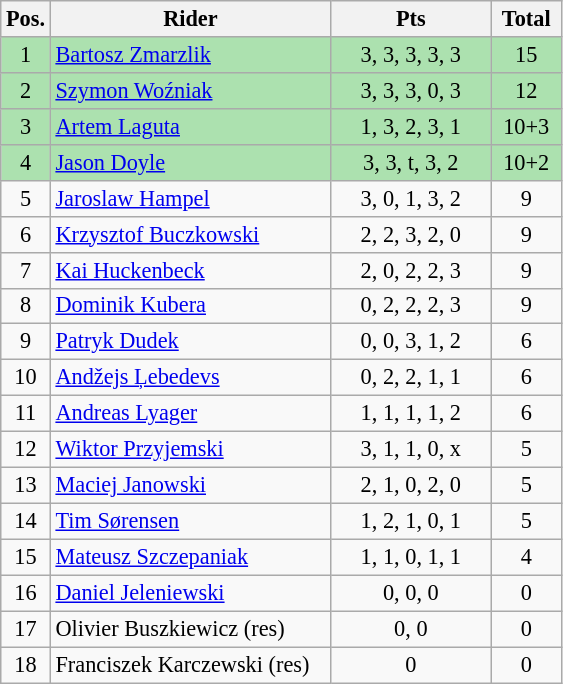<table class=wikitable style="font-size:93%;">
<tr>
<th width=25px>Pos.</th>
<th width=180px>Rider</th>
<th width=100px>Pts</th>
<th width=40px>Total</th>
</tr>
<tr align=center  style="background:#ACE1AF;">
<td>1</td>
<td align=left><a href='#'>Bartosz Zmarzlik</a></td>
<td>3, 3, 3, 3, 3</td>
<td>15</td>
</tr>
<tr align=center  style="background:#ACE1AF;">
<td>2</td>
<td align=left><a href='#'>Szymon Woźniak</a></td>
<td>3, 3, 3, 0, 3</td>
<td>12</td>
</tr>
<tr align=center style="background:#ACE1AF;">
<td>3</td>
<td align=left><a href='#'>Artem Laguta</a></td>
<td>1, 3, 2, 3, 1</td>
<td>10+3</td>
</tr>
<tr align=center style="background:#ACE1AF;">
<td>4</td>
<td align=left><a href='#'>Jason Doyle</a></td>
<td>3, 3, t, 3, 2</td>
<td>10+2</td>
</tr>
<tr align=center>
<td>5</td>
<td align=left><a href='#'>Jaroslaw Hampel</a></td>
<td>3, 0, 1, 3, 2</td>
<td>9</td>
</tr>
<tr align=center>
<td>6</td>
<td align=left><a href='#'>Krzysztof Buczkowski</a></td>
<td>2, 2, 3, 2, 0</td>
<td>9</td>
</tr>
<tr align=center>
<td>7</td>
<td align=left><a href='#'>Kai Huckenbeck</a></td>
<td>2, 0, 2, 2, 3</td>
<td>9</td>
</tr>
<tr align=center>
<td>8</td>
<td align=left><a href='#'>Dominik Kubera</a></td>
<td>0, 2, 2, 2, 3</td>
<td>9</td>
</tr>
<tr align=center>
<td>9</td>
<td align=left><a href='#'>Patryk Dudek</a></td>
<td>0, 0, 3, 1, 2</td>
<td>6</td>
</tr>
<tr align=center>
<td>10</td>
<td align=left><a href='#'>Andžejs Ļebedevs</a></td>
<td>0, 2, 2, 1, 1</td>
<td>6</td>
</tr>
<tr align=center>
<td>11</td>
<td align=left><a href='#'>Andreas Lyager</a></td>
<td>1, 1, 1, 1, 2</td>
<td>6</td>
</tr>
<tr align=center>
<td>12</td>
<td align=left><a href='#'>Wiktor Przyjemski</a></td>
<td>3, 1, 1, 0, x</td>
<td>5</td>
</tr>
<tr align=center>
<td>13</td>
<td align=left><a href='#'>Maciej Janowski</a></td>
<td>2, 1, 0, 2, 0</td>
<td>5</td>
</tr>
<tr align=center>
<td>14</td>
<td align=left><a href='#'>Tim Sørensen</a></td>
<td>1, 2, 1, 0, 1</td>
<td>5</td>
</tr>
<tr align=center>
<td>15</td>
<td align=left><a href='#'>Mateusz Szczepaniak</a></td>
<td>1, 1, 0, 1, 1</td>
<td>4</td>
</tr>
<tr align=center>
<td>16</td>
<td align=left><a href='#'>Daniel Jeleniewski</a></td>
<td>0, 0, 0</td>
<td>0</td>
</tr>
<tr align=center>
<td>17</td>
<td align=left>Olivier Buszkiewicz (res)</td>
<td>0, 0</td>
<td>0</td>
</tr>
<tr align=center>
<td>18</td>
<td align=left>Franciszek Karczewski (res)</td>
<td>0</td>
<td>0</td>
</tr>
</table>
